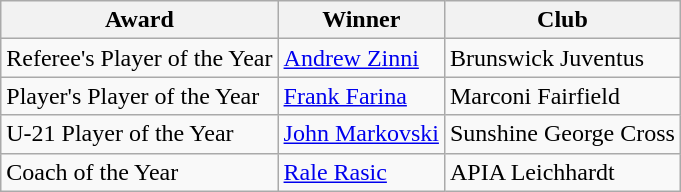<table class="wikitable">
<tr>
<th>Award</th>
<th>Winner</th>
<th>Club</th>
</tr>
<tr>
<td>Referee's Player of the Year</td>
<td> <a href='#'>Andrew Zinni</a></td>
<td>Brunswick Juventus</td>
</tr>
<tr>
<td>Player's Player of the Year</td>
<td> <a href='#'>Frank Farina</a></td>
<td>Marconi Fairfield</td>
</tr>
<tr>
<td>U-21 Player of the Year</td>
<td> <a href='#'>John Markovski</a></td>
<td>Sunshine George Cross</td>
</tr>
<tr>
<td>Coach of the Year</td>
<td> <a href='#'>Rale Rasic</a></td>
<td>APIA Leichhardt</td>
</tr>
</table>
